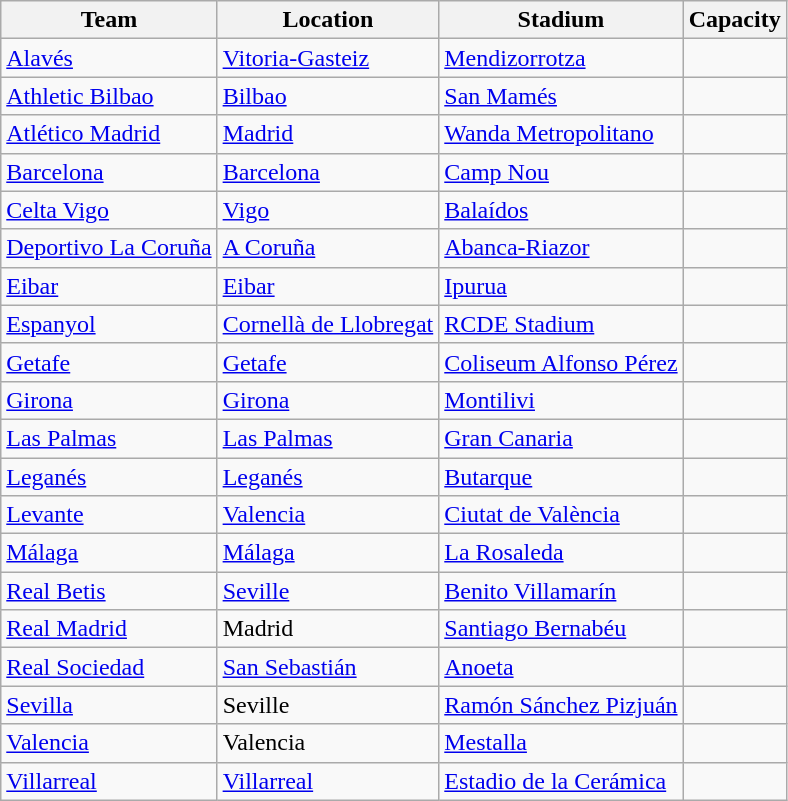<table class="wikitable sortable" style="text-align: left;">
<tr>
<th>Team</th>
<th>Location</th>
<th>Stadium</th>
<th>Capacity</th>
</tr>
<tr>
<td><a href='#'>Alavés</a></td>
<td><a href='#'>Vitoria-Gasteiz</a></td>
<td><a href='#'>Mendizorrotza</a></td>
<td align="center"></td>
</tr>
<tr>
<td><a href='#'>Athletic Bilbao</a></td>
<td><a href='#'>Bilbao</a></td>
<td><a href='#'>San Mamés</a></td>
<td align="center"></td>
</tr>
<tr>
<td><a href='#'>Atlético Madrid</a></td>
<td><a href='#'>Madrid</a></td>
<td><a href='#'>Wanda Metropolitano</a></td>
<td align="center"></td>
</tr>
<tr>
<td><a href='#'>Barcelona</a></td>
<td><a href='#'>Barcelona</a></td>
<td><a href='#'>Camp Nou</a></td>
<td align="center"></td>
</tr>
<tr>
<td><a href='#'>Celta Vigo</a></td>
<td><a href='#'>Vigo</a></td>
<td><a href='#'>Balaídos</a></td>
<td align="center"></td>
</tr>
<tr>
<td><a href='#'>Deportivo La Coruña</a></td>
<td><a href='#'>A Coruña</a></td>
<td><a href='#'>Abanca-Riazor</a></td>
<td align="center"></td>
</tr>
<tr>
<td><a href='#'>Eibar</a></td>
<td><a href='#'>Eibar</a></td>
<td><a href='#'>Ipurua</a></td>
<td align="center"></td>
</tr>
<tr>
<td><a href='#'>Espanyol</a></td>
<td><a href='#'>Cornellà de Llobregat</a></td>
<td><a href='#'>RCDE Stadium</a></td>
<td align="center"></td>
</tr>
<tr>
<td><a href='#'>Getafe</a></td>
<td><a href='#'>Getafe</a></td>
<td><a href='#'>Coliseum Alfonso Pérez</a></td>
<td align="center"></td>
</tr>
<tr>
<td><a href='#'>Girona</a></td>
<td><a href='#'>Girona</a></td>
<td><a href='#'>Montilivi</a></td>
<td style="text-align:center;"></td>
</tr>
<tr>
<td><a href='#'>Las Palmas</a></td>
<td><a href='#'>Las Palmas</a></td>
<td><a href='#'>Gran Canaria</a></td>
<td align="center"></td>
</tr>
<tr>
<td><a href='#'>Leganés</a></td>
<td><a href='#'>Leganés</a></td>
<td><a href='#'>Butarque</a></td>
<td align="center"></td>
</tr>
<tr>
<td><a href='#'>Levante</a></td>
<td><a href='#'>Valencia</a></td>
<td><a href='#'>Ciutat de València</a></td>
<td align="center"></td>
</tr>
<tr>
<td><a href='#'>Málaga</a></td>
<td><a href='#'>Málaga</a></td>
<td><a href='#'>La Rosaleda</a></td>
<td align="center"></td>
</tr>
<tr>
<td><a href='#'>Real Betis</a></td>
<td><a href='#'>Seville</a></td>
<td><a href='#'>Benito Villamarín</a></td>
<td align="center"></td>
</tr>
<tr>
<td><a href='#'>Real Madrid</a></td>
<td>Madrid</td>
<td><a href='#'>Santiago Bernabéu</a></td>
<td align="center"></td>
</tr>
<tr>
<td><a href='#'>Real Sociedad</a></td>
<td><a href='#'>San Sebastián</a></td>
<td><a href='#'>Anoeta</a></td>
<td align="center"></td>
</tr>
<tr>
<td><a href='#'>Sevilla</a></td>
<td>Seville</td>
<td><a href='#'>Ramón Sánchez Pizjuán</a></td>
<td align="center"></td>
</tr>
<tr>
<td><a href='#'>Valencia</a></td>
<td>Valencia</td>
<td><a href='#'>Mestalla</a></td>
<td align="center"></td>
</tr>
<tr>
<td><a href='#'>Villarreal</a></td>
<td><a href='#'>Villarreal</a></td>
<td><a href='#'>Estadio de la Cerámica</a></td>
<td align="center"></td>
</tr>
</table>
